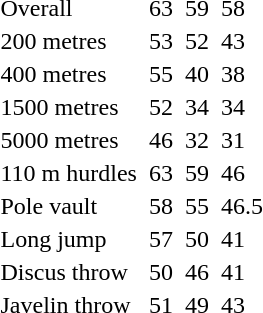<table>
<tr>
<td>Overall</td>
<td></td>
<td>63</td>
<td></td>
<td>59</td>
<td></td>
<td>58</td>
</tr>
<tr>
<td>200 metres</td>
<td></td>
<td>53</td>
<td></td>
<td>52</td>
<td></td>
<td>43</td>
</tr>
<tr>
<td>400 metres</td>
<td></td>
<td>55</td>
<td></td>
<td>40</td>
<td></td>
<td>38</td>
</tr>
<tr>
<td>1500 metres</td>
<td></td>
<td>52</td>
<td></td>
<td>34</td>
<td></td>
<td>34</td>
</tr>
<tr>
<td>5000 metres</td>
<td></td>
<td>46</td>
<td></td>
<td>32</td>
<td></td>
<td>31</td>
</tr>
<tr>
<td>110 m hurdles</td>
<td></td>
<td>63</td>
<td></td>
<td>59</td>
<td></td>
<td>46</td>
</tr>
<tr>
<td>Pole vault</td>
<td></td>
<td>58</td>
<td></td>
<td>55</td>
<td></td>
<td>46.5</td>
</tr>
<tr>
<td>Long jump</td>
<td></td>
<td>57</td>
<td></td>
<td>50</td>
<td></td>
<td>41</td>
</tr>
<tr>
<td>Discus throw</td>
<td></td>
<td>50</td>
<td></td>
<td>46</td>
<td></td>
<td>41</td>
</tr>
<tr>
<td>Javelin throw</td>
<td></td>
<td>51</td>
<td></td>
<td>49</td>
<td></td>
<td>43</td>
</tr>
</table>
